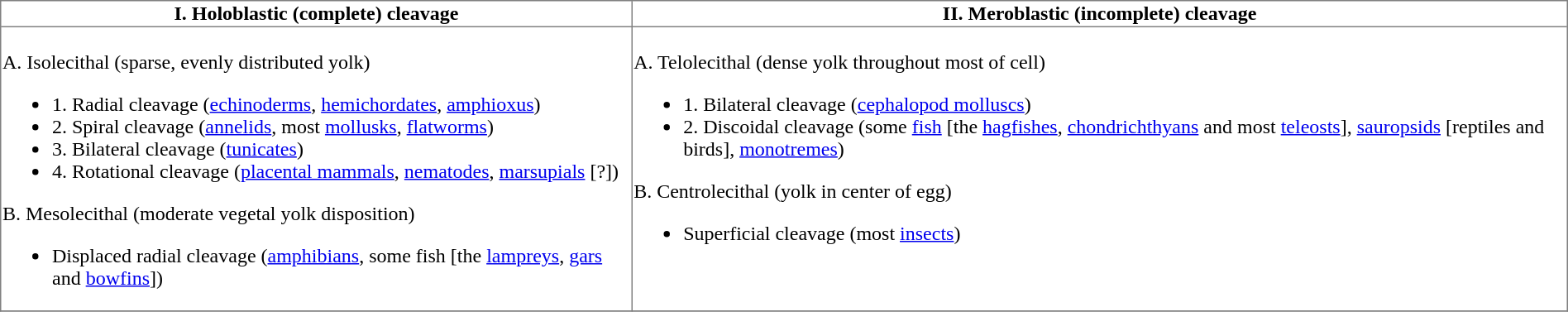<table align="center" class="toccolours" border="1" style="border:1px solid gray; border-collapse:collapse;">
<tr>
<th>I. Holoblastic (complete) cleavage</th>
<th>II. Meroblastic (incomplete) cleavage</th>
</tr>
<tr valign="top">
<td><br>A. Isolecithal (sparse, evenly distributed yolk)<ul><li>1. Radial cleavage (<a href='#'>echinoderms</a>, <a href='#'>hemichordates</a>, <a href='#'>amphioxus</a>)</li><li>2. Spiral cleavage (<a href='#'>annelids</a>, most <a href='#'>mollusks</a>, <a href='#'>flatworms</a>)</li><li>3. Bilateral cleavage (<a href='#'>tunicates</a>)</li><li>4. Rotational cleavage (<a href='#'>placental mammals</a>, <a href='#'>nematodes</a>, <a href='#'>marsupials</a> [?])</li></ul>B. Mesolecithal (moderate vegetal yolk disposition)<ul><li>Displaced radial cleavage (<a href='#'>amphibians</a>, some fish [the <a href='#'>lampreys</a>, <a href='#'>gars</a> and <a href='#'>bowfins</a>])</li></ul></td>
<td><br>A. Telolecithal (dense yolk throughout most of cell)<ul><li>1. Bilateral cleavage (<a href='#'>cephalopod molluscs</a>)</li><li>2. Discoidal cleavage (some <a href='#'>fish</a> [the <a href='#'>hagfishes</a>, <a href='#'>chondrichthyans</a> and most <a href='#'>teleosts</a>], <a href='#'>sauropsids</a> [reptiles and birds], <a href='#'>monotremes</a>)</li></ul>B. Centrolecithal (yolk in center of egg)<ul><li>Superficial cleavage (most <a href='#'>insects</a>)</li></ul></td>
</tr>
<tr valign="top">
</tr>
</table>
